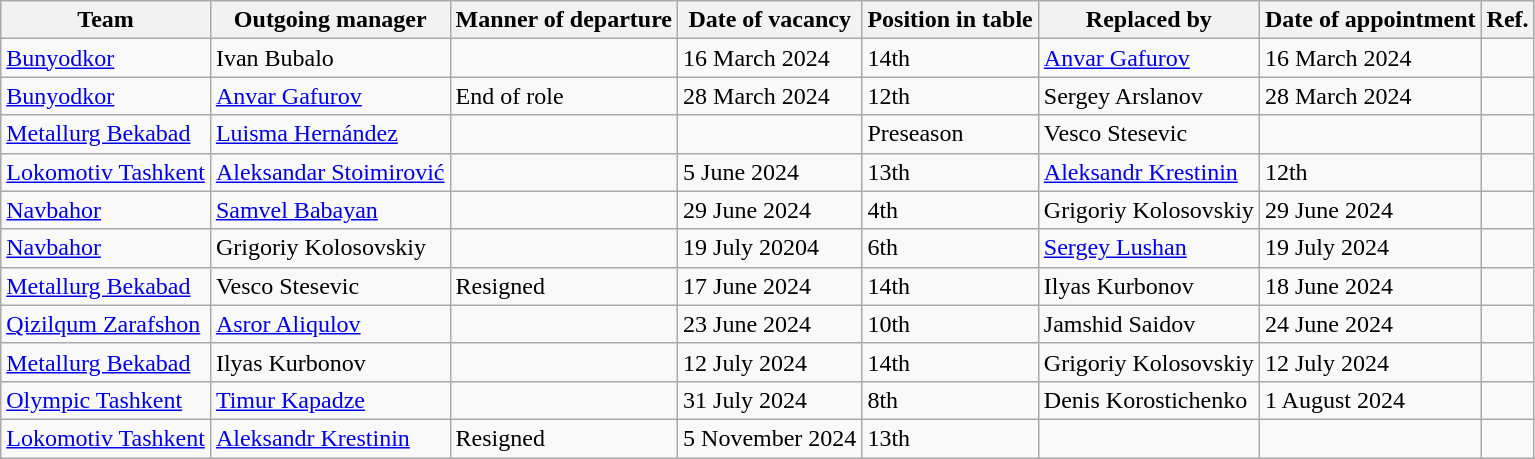<table class="wikitable sortable">
<tr>
<th>Team</th>
<th>Outgoing manager</th>
<th>Manner of departure</th>
<th>Date of vacancy</th>
<th>Position in table</th>
<th>Replaced by</th>
<th>Date of appointment</th>
<th>Ref.</th>
</tr>
<tr>
<td><a href='#'>Bunyodkor</a></td>
<td>Ivan Bubalo</td>
<td></td>
<td>16 March 2024</td>
<td>14th</td>
<td><a href='#'>Anvar Gafurov</a> </td>
<td>16 March 2024</td>
<td></td>
</tr>
<tr>
<td><a href='#'>Bunyodkor</a></td>
<td><a href='#'>Anvar Gafurov</a> </td>
<td>End of role</td>
<td>28 March 2024</td>
<td>12th</td>
<td>Sergey Arslanov</td>
<td>28 March 2024</td>
<td></td>
</tr>
<tr>
<td><a href='#'>Metallurg Bekabad</a></td>
<td><a href='#'>Luisma Hernández</a></td>
<td></td>
<td></td>
<td>Preseason</td>
<td>Vesco Stesevic</td>
<td></td>
<td></td>
</tr>
<tr>
<td><a href='#'>Lokomotiv Tashkent</a></td>
<td><a href='#'>Aleksandar Stoimirović</a></td>
<td></td>
<td>5 June 2024</td>
<td>13th</td>
<td><a href='#'>Aleksandr Krestinin</a></td>
<td>12th</td>
<td></td>
</tr>
<tr>
<td><a href='#'>Navbahor</a></td>
<td><a href='#'>Samvel Babayan</a></td>
<td></td>
<td>29 June 2024</td>
<td>4th</td>
<td>Grigoriy Kolosovskiy </td>
<td>29 June 2024</td>
<td></td>
</tr>
<tr>
<td><a href='#'>Navbahor</a></td>
<td>Grigoriy Kolosovskiy </td>
<td></td>
<td>19 July 20204</td>
<td>6th</td>
<td><a href='#'>Sergey Lushan</a></td>
<td>19 July 2024</td>
<td></td>
</tr>
<tr>
<td><a href='#'>Metallurg Bekabad</a></td>
<td>Vesco Stesevic</td>
<td>Resigned</td>
<td>17 June 2024</td>
<td>14th</td>
<td>Ilyas Kurbonov</td>
<td>18 June 2024</td>
<td></td>
</tr>
<tr>
<td><a href='#'>Qizilqum Zarafshon</a></td>
<td><a href='#'>Asror Aliqulov</a></td>
<td></td>
<td>23 June 2024</td>
<td>10th</td>
<td>Jamshid Saidov</td>
<td>24 June 2024</td>
<td></td>
</tr>
<tr>
<td><a href='#'>Metallurg Bekabad</a></td>
<td>Ilyas Kurbonov</td>
<td></td>
<td>12 July 2024</td>
<td>14th</td>
<td>Grigoriy Kolosovskiy</td>
<td>12 July 2024</td>
<td></td>
</tr>
<tr>
<td><a href='#'>Olympic Tashkent</a></td>
<td><a href='#'>Timur Kapadze</a></td>
<td></td>
<td>31 July 2024</td>
<td>8th</td>
<td>Denis Korostichenko</td>
<td>1 August 2024</td>
<td></td>
</tr>
<tr>
<td><a href='#'>Lokomotiv Tashkent</a></td>
<td><a href='#'>Aleksandr Krestinin</a></td>
<td>Resigned</td>
<td>5 November 2024</td>
<td>13th</td>
<td></td>
<td></td>
<td></td>
</tr>
</table>
